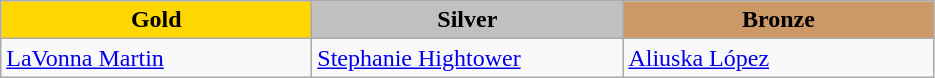<table class="wikitable" style="text-align:left">
<tr align="center">
<td width=200 bgcolor=gold><strong>Gold</strong></td>
<td width=200 bgcolor=silver><strong>Silver</strong></td>
<td width=200 bgcolor=CC9966><strong>Bronze</strong></td>
</tr>
<tr>
<td><a href='#'>LaVonna Martin</a><br><em></em></td>
<td><a href='#'>Stephanie Hightower</a><br><em></em></td>
<td><a href='#'>Aliuska López</a><br><em></em></td>
</tr>
</table>
